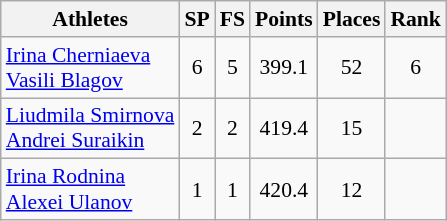<table class="wikitable" border="1" style="font-size:90%">
<tr>
<th>Athletes</th>
<th>SP</th>
<th>FS</th>
<th>Points</th>
<th>Places</th>
<th>Rank</th>
</tr>
<tr align=center>
<td align=left><a href='#'>Irina Cherniaeva</a><br><a href='#'>Vasili Blagov</a></td>
<td>6</td>
<td>5</td>
<td>399.1</td>
<td>52</td>
<td>6</td>
</tr>
<tr align=center>
<td align=left><a href='#'>Liudmila Smirnova</a><br><a href='#'>Andrei Suraikin</a></td>
<td>2</td>
<td>2</td>
<td>419.4</td>
<td>15</td>
<td></td>
</tr>
<tr align=center>
<td align=left><a href='#'>Irina Rodnina</a><br><a href='#'>Alexei Ulanov</a></td>
<td>1</td>
<td>1</td>
<td>420.4</td>
<td>12</td>
<td></td>
</tr>
</table>
